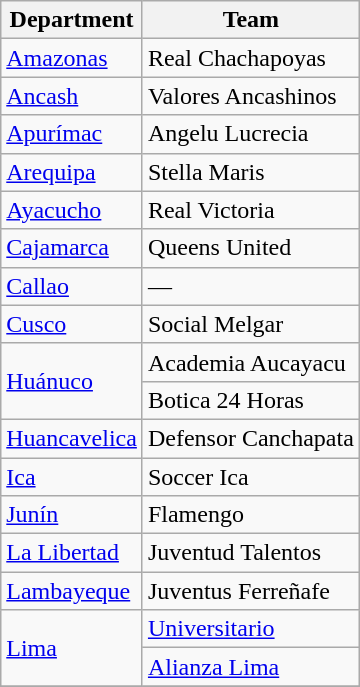<table class="wikitable">
<tr>
<th>Department</th>
<th>Team</th>
</tr>
<tr>
<td><a href='#'>Amazonas</a></td>
<td>Real Chachapoyas</td>
</tr>
<tr>
<td><a href='#'>Ancash</a></td>
<td>Valores Ancashinos</td>
</tr>
<tr>
<td><a href='#'>Apurímac</a></td>
<td>Angelu Lucrecia</td>
</tr>
<tr>
<td><a href='#'>Arequipa</a></td>
<td>Stella Maris</td>
</tr>
<tr>
<td><a href='#'>Ayacucho</a></td>
<td>Real Victoria</td>
</tr>
<tr>
<td><a href='#'>Cajamarca</a></td>
<td>Queens United</td>
</tr>
<tr>
<td><a href='#'>Callao</a></td>
<td>—</td>
</tr>
<tr>
<td><a href='#'>Cusco</a></td>
<td>Social Melgar</td>
</tr>
<tr>
<td rowspan="2"><a href='#'>Huánuco</a></td>
<td>Academia Aucayacu</td>
</tr>
<tr>
<td>Botica 24 Horas</td>
</tr>
<tr>
<td><a href='#'>Huancavelica</a></td>
<td>Defensor Canchapata</td>
</tr>
<tr>
<td><a href='#'>Ica</a></td>
<td>Soccer Ica</td>
</tr>
<tr>
<td><a href='#'>Junín</a></td>
<td>Flamengo</td>
</tr>
<tr>
<td><a href='#'>La Libertad</a></td>
<td>Juventud Talentos</td>
</tr>
<tr>
<td><a href='#'>Lambayeque</a></td>
<td>Juventus Ferreñafe</td>
</tr>
<tr>
<td rowspan="2"><a href='#'>Lima</a></td>
<td><a href='#'>Universitario</a></td>
</tr>
<tr>
<td><a href='#'>Alianza Lima</a></td>
</tr>
<tr>
</tr>
</table>
